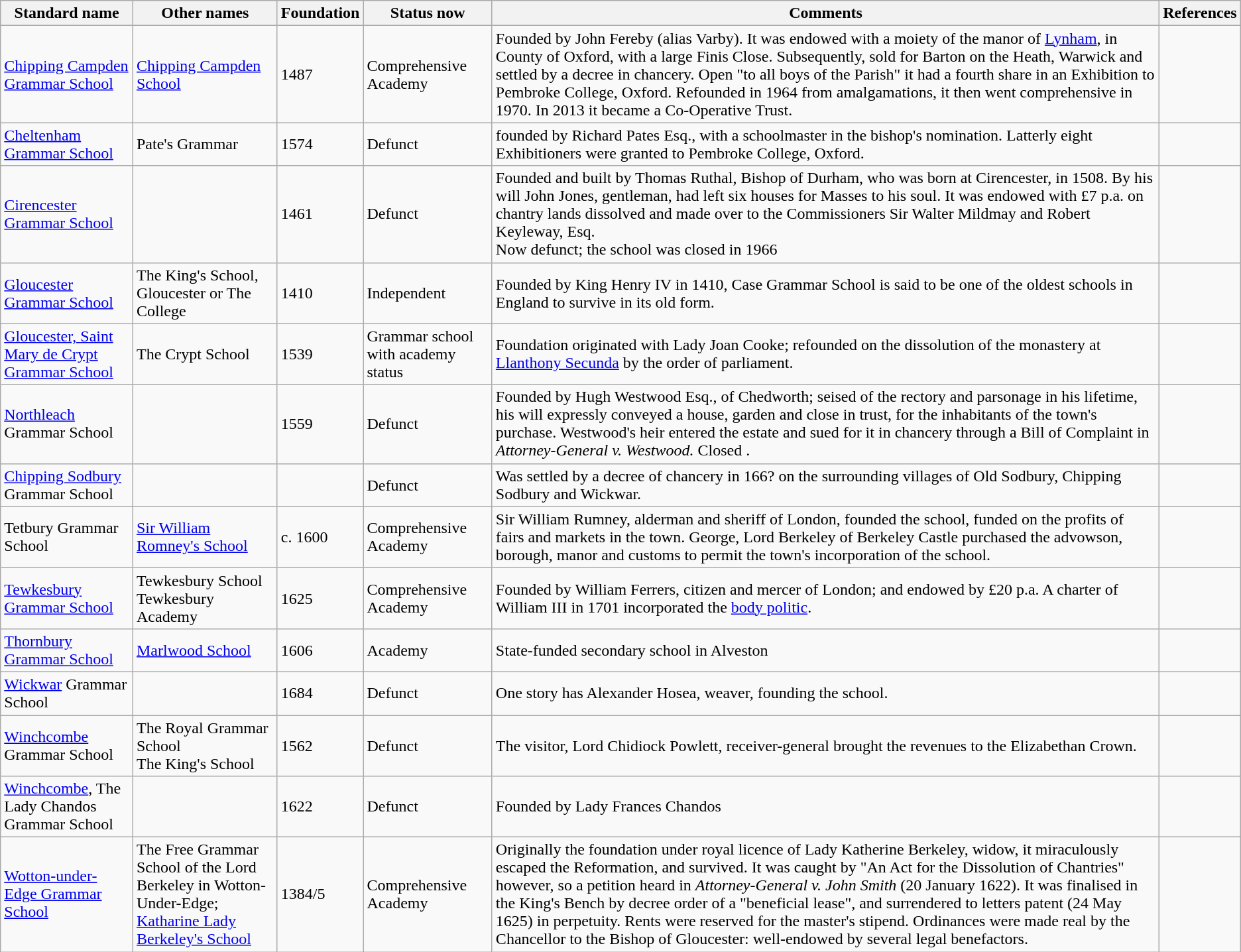<table class="wikitable">
<tr>
<th>Standard name</th>
<th>Other names</th>
<th>Foundation</th>
<th>Status now</th>
<th>Comments</th>
<th>References</th>
</tr>
<tr>
<td><a href='#'>Chipping Campden Grammar School</a></td>
<td><a href='#'>Chipping Campden School</a></td>
<td>1487</td>
<td>Comprehensive Academy</td>
<td>Founded by John Fereby (alias Varby). It was endowed with a moiety of the manor of <a href='#'>Lynham</a>, in County of Oxford, with a large Finis Close. Subsequently, sold for Barton on the Heath, Warwick and settled by a decree in chancery. Open "to all boys of the Parish" it had a fourth share in an Exhibition to Pembroke College, Oxford. Refounded in 1964 from amalgamations, it then went comprehensive in 1970. In 2013 it became a Co-Operative Trust.</td>
<td></td>
</tr>
<tr>
<td><a href='#'>Cheltenham Grammar School</a></td>
<td>Pate's Grammar</td>
<td>1574</td>
<td>Defunct</td>
<td>founded by Richard Pates Esq., with a schoolmaster in the bishop's nomination. Latterly eight Exhibitioners were granted to Pembroke College, Oxford.</td>
<td></td>
</tr>
<tr>
<td><a href='#'>Cirencester Grammar School</a></td>
<td></td>
<td>1461</td>
<td>Defunct</td>
<td>Founded and built by Thomas Ruthal, Bishop of Durham, who was born at Cirencester, in 1508. By his will John Jones, gentleman, had left six houses for Masses to his soul. It was endowed with £7 p.a. on chantry lands dissolved and made over to the Commissioners Sir Walter Mildmay and Robert Keyleway, Esq.<br>Now defunct; the school was closed in 1966</td>
<td></td>
</tr>
<tr>
<td><a href='#'>Gloucester Grammar School</a></td>
<td>The King's School, Gloucester or The College</td>
<td>1410</td>
<td>Independent</td>
<td>Founded by King Henry IV in 1410, Case Grammar School is said to be one of the oldest schools in England to survive in its old form.</td>
<td></td>
</tr>
<tr>
<td><a href='#'>Gloucester, Saint Mary de Crypt Grammar School</a></td>
<td>The Crypt School</td>
<td>1539</td>
<td>Grammar school with academy status</td>
<td>Foundation originated with Lady Joan Cooke; refounded on the dissolution of the monastery at <a href='#'>Llanthony Secunda</a> by the order of parliament.</td>
<td></td>
</tr>
<tr>
<td><a href='#'>Northleach</a> Grammar School</td>
<td></td>
<td>1559</td>
<td>Defunct</td>
<td>Founded by Hugh Westwood Esq., of Chedworth; seised of the rectory and parsonage in his lifetime, his will expressly conveyed a house, garden and close in trust, for the inhabitants of the town's purchase. Westwood's heir entered the estate and sued for it in chancery through a Bill of Complaint in <em>Attorney-General v. Westwood.</em> Closed .</td>
<td></td>
</tr>
<tr>
<td><a href='#'>Chipping Sodbury</a> Grammar School</td>
<td></td>
<td></td>
<td>Defunct</td>
<td>Was settled by a decree of chancery in 166? on the surrounding villages of Old Sodbury, Chipping Sodbury and Wickwar.</td>
<td></td>
</tr>
<tr>
<td>Tetbury Grammar School</td>
<td><a href='#'>Sir William Romney's School</a></td>
<td>c. 1600</td>
<td>Comprehensive Academy</td>
<td>Sir William Rumney, alderman and sheriff of London, founded the school, funded on the profits of fairs and markets in the town. George, Lord Berkeley of Berkeley Castle purchased the advowson, borough, manor and customs to permit the town's incorporation of the school.</td>
<td></td>
</tr>
<tr>
<td><a href='#'>Tewkesbury Grammar School</a></td>
<td>Tewkesbury School<br>Tewkesbury Academy</td>
<td>1625</td>
<td>Comprehensive Academy</td>
<td>Founded by William Ferrers, citizen and mercer of London; and endowed by £20 p.a. A charter of William III in 1701 incorporated the <a href='#'>body politic</a>.</td>
<td></td>
</tr>
<tr>
<td><a href='#'>Thornbury Grammar School</a></td>
<td><a href='#'>Marlwood School</a></td>
<td>1606</td>
<td>Academy</td>
<td>State-funded secondary school in Alveston</td>
<td></td>
</tr>
<tr>
<td><a href='#'>Wickwar</a> Grammar School</td>
<td></td>
<td>1684</td>
<td>Defunct</td>
<td>One story has Alexander Hosea, weaver, founding the school.</td>
<td></td>
</tr>
<tr>
<td><a href='#'>Winchcombe</a> Grammar School</td>
<td>The Royal Grammar School<br>The King's School</td>
<td>1562</td>
<td>Defunct</td>
<td>The visitor, Lord Chidiock Powlett, receiver-general brought the revenues to the Elizabethan Crown.</td>
<td></td>
</tr>
<tr>
<td><a href='#'>Winchcombe</a>, The Lady Chandos Grammar School</td>
<td></td>
<td>1622</td>
<td>Defunct</td>
<td>Founded by Lady Frances Chandos</td>
<td></td>
</tr>
<tr>
<td><a href='#'>Wotton-under-Edge Grammar School</a></td>
<td>The Free Grammar School of the Lord Berkeley in Wotton-Under-Edge;<br><a href='#'>Katharine Lady Berkeley's School</a></td>
<td>1384/5</td>
<td>Comprehensive Academy</td>
<td>Originally the foundation under royal licence of Lady Katherine Berkeley, widow, it miraculously escaped the Reformation, and survived. It was caught by "An Act for the Dissolution of Chantries" however, so a petition heard in <em>Attorney-General v. John Smith</em> (20 January 1622). It was finalised in the King's Bench by decree order of a "beneficial lease", and surrendered to letters patent (24 May 1625) in perpetuity. Rents were reserved for the master's stipend. Ordinances were made real by the Chancellor to the Bishop of Gloucester: well-endowed by several legal benefactors.</td>
<td></td>
</tr>
</table>
